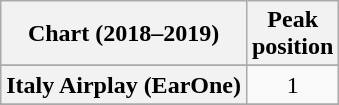<table class="wikitable sortable plainrowheaders" style="text-align:center">
<tr>
<th scope="col">Chart (2018–2019)</th>
<th scope="col">Peak<br>position</th>
</tr>
<tr>
</tr>
<tr>
</tr>
<tr>
</tr>
<tr>
</tr>
<tr>
<th scope="row">Italy Airplay (EarOne)</th>
<td>1</td>
</tr>
<tr>
</tr>
<tr>
</tr>
</table>
